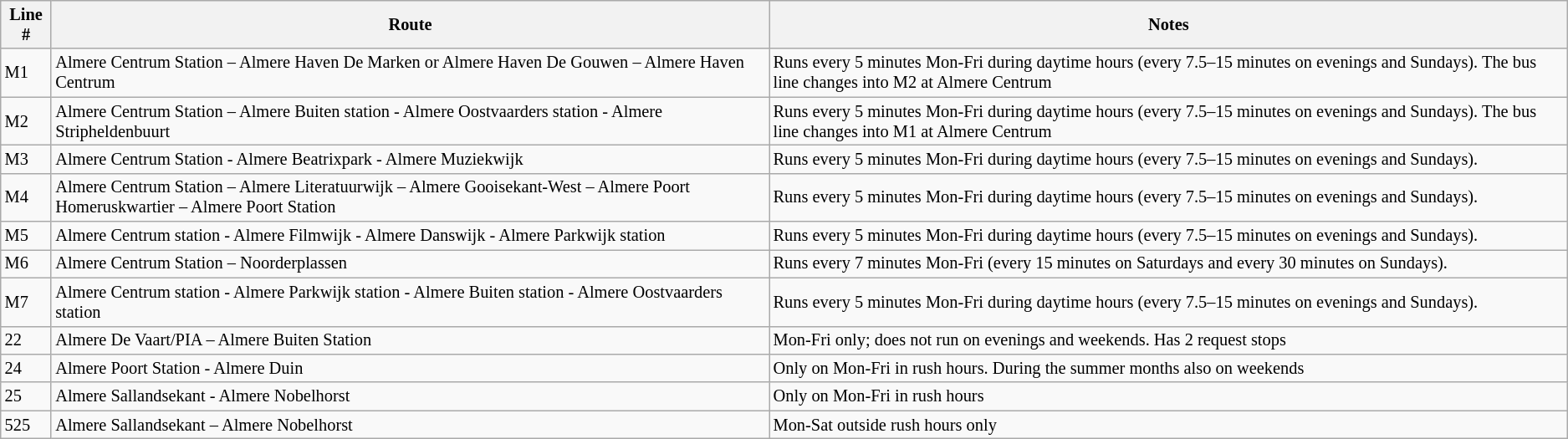<table class="wikitable" style="font-size:85%;">
<tr>
<th>Line #</th>
<th>Route</th>
<th>Notes</th>
</tr>
<tr>
<td>M1</td>
<td>Almere Centrum Station – Almere Haven De Marken or Almere Haven De Gouwen – Almere Haven Centrum</td>
<td>Runs every 5 minutes Mon-Fri during daytime hours (every 7.5–15 minutes on evenings and Sundays). The bus line changes into M2 at Almere Centrum</td>
</tr>
<tr>
<td>M2</td>
<td>Almere Centrum Station – Almere Buiten station - Almere Oostvaarders station - Almere Stripheldenbuurt</td>
<td>Runs every 5 minutes Mon-Fri during daytime hours (every 7.5–15 minutes on evenings and Sundays). The bus line changes into M1 at Almere Centrum</td>
</tr>
<tr>
<td>M3</td>
<td>Almere Centrum Station - Almere Beatrixpark - Almere Muziekwijk</td>
<td>Runs every 5 minutes Mon-Fri during daytime hours (every 7.5–15 minutes on evenings and Sundays).</td>
</tr>
<tr>
<td>M4</td>
<td>Almere Centrum Station – Almere Literatuurwijk – Almere Gooisekant-West – Almere Poort Homeruskwartier – Almere Poort Station</td>
<td>Runs every 5 minutes Mon-Fri during daytime hours (every 7.5–15 minutes on evenings and Sundays).</td>
</tr>
<tr>
<td>M5</td>
<td>Almere Centrum station - Almere Filmwijk - Almere Danswijk - Almere Parkwijk station</td>
<td>Runs every 5 minutes Mon-Fri during daytime hours (every 7.5–15 minutes on evenings and Sundays).</td>
</tr>
<tr>
<td>M6</td>
<td>Almere Centrum Station – Noorderplassen</td>
<td>Runs every 7 minutes Mon-Fri (every 15 minutes on Saturdays and every 30 minutes on Sundays).</td>
</tr>
<tr>
<td>M7</td>
<td>Almere Centrum station - Almere Parkwijk station - Almere Buiten station - Almere Oostvaarders station</td>
<td>Runs every 5 minutes Mon-Fri during daytime hours (every 7.5–15 minutes on evenings and Sundays).</td>
</tr>
<tr>
<td>22</td>
<td>Almere De Vaart/PIA – Almere Buiten Station</td>
<td>Mon-Fri only; does not run on evenings and weekends. Has 2 request stops</td>
</tr>
<tr>
<td>24</td>
<td>Almere Poort Station - Almere Duin</td>
<td>Only on Mon-Fri in rush hours. During the summer months also on weekends</td>
</tr>
<tr>
<td>25</td>
<td>Almere Sallandsekant - Almere Nobelhorst</td>
<td>Only on Mon-Fri in rush hours</td>
</tr>
<tr>
<td>525</td>
<td>Almere Sallandsekant – Almere Nobelhorst</td>
<td>Mon-Sat outside rush hours only</td>
</tr>
</table>
